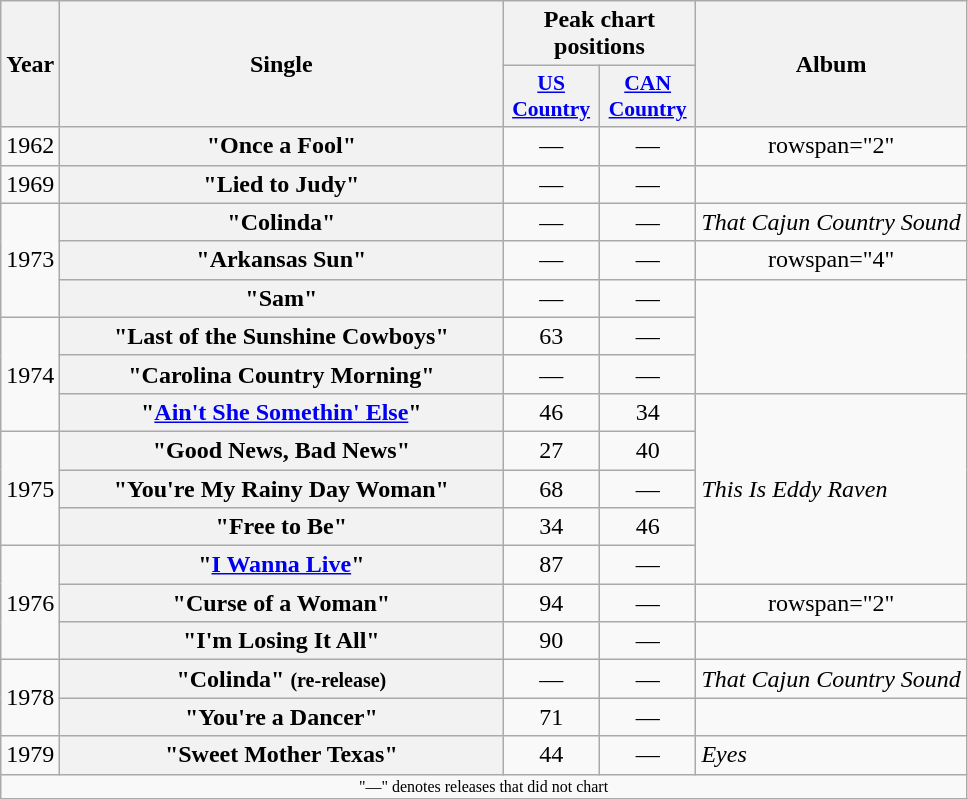<table class="wikitable plainrowheaders" style="text-align:center;">
<tr>
<th rowspan="2">Year</th>
<th rowspan="2" style="width:18em;">Single</th>
<th colspan="2">Peak chart<br>positions</th>
<th rowspan="2">Album</th>
</tr>
<tr>
<th style="width:4em;font-size:90%;"><a href='#'>US Country</a><br></th>
<th style="width:4em;font-size:90%;"><a href='#'>CAN Country</a></th>
</tr>
<tr>
<td>1962</td>
<th scope="row">"Once a Fool"</th>
<td>—</td>
<td>—</td>
<td>rowspan="2" </td>
</tr>
<tr>
<td>1969</td>
<th scope="row">"Lied to Judy"</th>
<td>—</td>
<td>—</td>
</tr>
<tr>
<td rowspan="3">1973</td>
<th scope="row">"Colinda"</th>
<td>—</td>
<td>—</td>
<td align="left"><em>That Cajun Country Sound</em></td>
</tr>
<tr>
<th scope="row">"Arkansas Sun"</th>
<td>—</td>
<td>—</td>
<td>rowspan="4" </td>
</tr>
<tr>
<th scope="row">"Sam"</th>
<td>—</td>
<td>—</td>
</tr>
<tr>
<td rowspan="3">1974</td>
<th scope="row">"Last of the Sunshine Cowboys"</th>
<td>63</td>
<td>—</td>
</tr>
<tr>
<th scope="row">"Carolina Country Morning"</th>
<td>—</td>
<td>—</td>
</tr>
<tr>
<th scope="row">"<a href='#'>Ain't She Somethin' Else</a>"</th>
<td>46</td>
<td>34</td>
<td align="left" rowspan="5"><em>This Is Eddy Raven</em></td>
</tr>
<tr>
<td rowspan="3">1975</td>
<th scope="row">"Good News, Bad News"</th>
<td>27</td>
<td>40</td>
</tr>
<tr>
<th scope="row">"You're My Rainy Day Woman"</th>
<td>68</td>
<td>—</td>
</tr>
<tr>
<th scope="row">"Free to Be"</th>
<td>34</td>
<td>46</td>
</tr>
<tr>
<td rowspan="3">1976</td>
<th scope="row">"<a href='#'>I Wanna Live</a>"</th>
<td>87</td>
<td>—</td>
</tr>
<tr>
<th scope="row">"Curse of a Woman"</th>
<td>94</td>
<td>—</td>
<td>rowspan="2" </td>
</tr>
<tr>
<th scope="row">"I'm Losing It All"</th>
<td>90</td>
<td>—</td>
</tr>
<tr>
<td rowspan="2">1978</td>
<th scope="row">"Colinda" <small>(re-release)</small></th>
<td>—</td>
<td>—</td>
<td align="left"><em>That Cajun Country Sound</em></td>
</tr>
<tr>
<th scope="row">"You're a Dancer"</th>
<td>71</td>
<td>—</td>
<td></td>
</tr>
<tr>
<td>1979</td>
<th scope="row">"Sweet Mother Texas"</th>
<td>44</td>
<td>—</td>
<td align="left"><em>Eyes</em></td>
</tr>
<tr>
<td colspan="5" style="font-size:8pt">"—" denotes releases that did not chart</td>
</tr>
</table>
